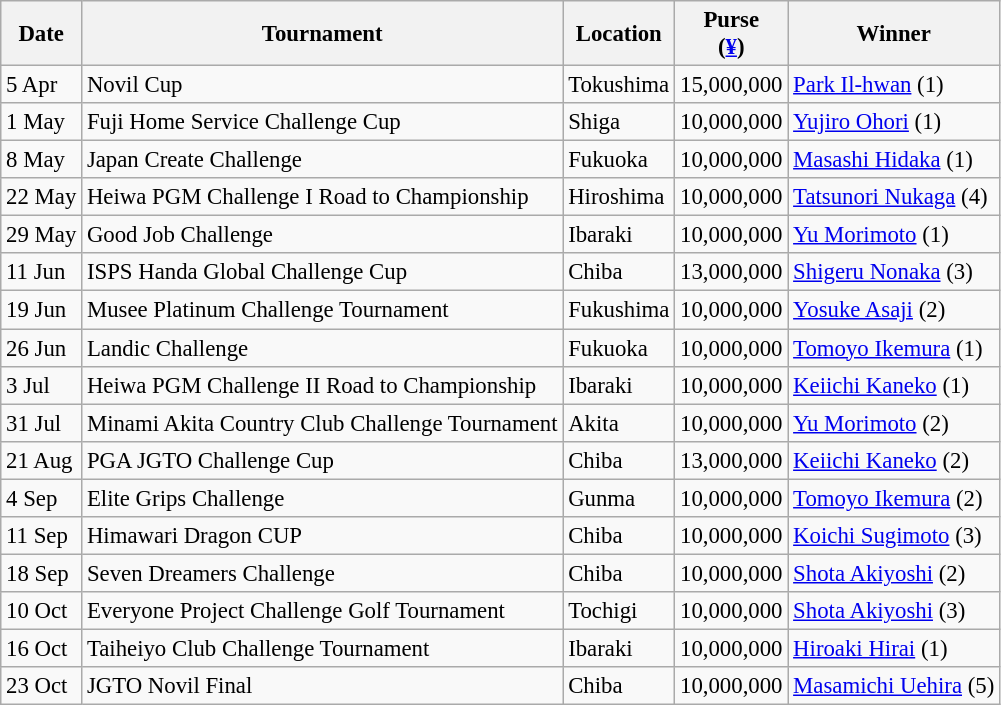<table class="wikitable" style="font-size:95%">
<tr>
<th>Date</th>
<th>Tournament</th>
<th>Location</th>
<th>Purse<br>(<a href='#'>¥</a>)</th>
<th>Winner</th>
</tr>
<tr>
<td>5 Apr</td>
<td>Novil Cup</td>
<td>Tokushima</td>
<td align=right>15,000,000</td>
<td> <a href='#'>Park Il-hwan</a> (1)</td>
</tr>
<tr>
<td>1 May</td>
<td>Fuji Home Service Challenge Cup</td>
<td>Shiga</td>
<td align=right>10,000,000</td>
<td> <a href='#'>Yujiro Ohori</a> (1)</td>
</tr>
<tr>
<td>8 May</td>
<td>Japan Create Challenge</td>
<td>Fukuoka</td>
<td align=right>10,000,000</td>
<td> <a href='#'>Masashi Hidaka</a> (1)</td>
</tr>
<tr>
<td>22 May</td>
<td>Heiwa PGM Challenge I Road to Championship</td>
<td>Hiroshima</td>
<td align=right>10,000,000</td>
<td> <a href='#'>Tatsunori Nukaga</a> (4)</td>
</tr>
<tr>
<td>29 May</td>
<td>Good Job Challenge</td>
<td>Ibaraki</td>
<td align=right>10,000,000</td>
<td> <a href='#'>Yu Morimoto</a> (1)</td>
</tr>
<tr>
<td>11 Jun</td>
<td>ISPS Handa Global Challenge Cup</td>
<td>Chiba</td>
<td align=right>13,000,000</td>
<td> <a href='#'>Shigeru Nonaka</a> (3)</td>
</tr>
<tr>
<td>19 Jun</td>
<td>Musee Platinum Challenge Tournament</td>
<td>Fukushima</td>
<td align=right>10,000,000</td>
<td> <a href='#'>Yosuke Asaji</a> (2)</td>
</tr>
<tr>
<td>26 Jun</td>
<td>Landic Challenge</td>
<td>Fukuoka</td>
<td align=right>10,000,000</td>
<td> <a href='#'>Tomoyo Ikemura</a> (1)</td>
</tr>
<tr>
<td>3 Jul</td>
<td>Heiwa PGM Challenge II Road to Championship</td>
<td>Ibaraki</td>
<td align=right>10,000,000</td>
<td> <a href='#'>Keiichi Kaneko</a> (1)</td>
</tr>
<tr>
<td>31 Jul</td>
<td>Minami Akita Country Club Challenge Tournament</td>
<td>Akita</td>
<td align=right>10,000,000</td>
<td> <a href='#'>Yu Morimoto</a> (2)</td>
</tr>
<tr>
<td>21 Aug</td>
<td>PGA JGTO Challenge Cup</td>
<td>Chiba</td>
<td align=right>13,000,000</td>
<td> <a href='#'>Keiichi Kaneko</a> (2)</td>
</tr>
<tr>
<td>4 Sep</td>
<td>Elite Grips Challenge</td>
<td>Gunma</td>
<td align=right>10,000,000</td>
<td> <a href='#'>Tomoyo Ikemura</a> (2)</td>
</tr>
<tr>
<td>11 Sep</td>
<td>Himawari Dragon CUP</td>
<td>Chiba</td>
<td align=right>10,000,000</td>
<td> <a href='#'>Koichi Sugimoto</a> (3)</td>
</tr>
<tr>
<td>18 Sep</td>
<td>Seven Dreamers Challenge</td>
<td>Chiba</td>
<td align=right>10,000,000</td>
<td> <a href='#'>Shota Akiyoshi</a> (2)</td>
</tr>
<tr>
<td>10 Oct</td>
<td>Everyone Project Challenge Golf Tournament</td>
<td>Tochigi</td>
<td align=right>10,000,000</td>
<td> <a href='#'>Shota Akiyoshi</a> (3)</td>
</tr>
<tr>
<td>16 Oct</td>
<td>Taiheiyo Club Challenge Tournament</td>
<td>Ibaraki</td>
<td align=right>10,000,000</td>
<td> <a href='#'>Hiroaki Hirai</a> (1)</td>
</tr>
<tr>
<td>23 Oct</td>
<td>JGTO Novil Final</td>
<td>Chiba</td>
<td align=right>10,000,000</td>
<td> <a href='#'>Masamichi Uehira</a> (5)</td>
</tr>
</table>
